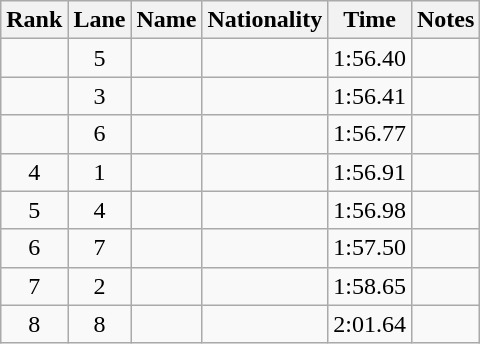<table class="wikitable sortable" style="text-align:center">
<tr>
<th>Rank</th>
<th>Lane</th>
<th>Name</th>
<th>Nationality</th>
<th>Time</th>
<th>Notes</th>
</tr>
<tr>
<td></td>
<td>5</td>
<td align=left></td>
<td align=left></td>
<td>1:56.40</td>
<td></td>
</tr>
<tr>
<td></td>
<td>3</td>
<td align=left></td>
<td align=left></td>
<td>1:56.41</td>
<td></td>
</tr>
<tr>
<td></td>
<td>6</td>
<td align=left></td>
<td align=left></td>
<td>1:56.77</td>
<td></td>
</tr>
<tr>
<td>4</td>
<td>1</td>
<td align=left></td>
<td align=left></td>
<td>1:56.91</td>
<td></td>
</tr>
<tr>
<td>5</td>
<td>4</td>
<td align=left></td>
<td align=left></td>
<td>1:56.98</td>
<td></td>
</tr>
<tr>
<td>6</td>
<td>7</td>
<td align=left></td>
<td align=left></td>
<td>1:57.50</td>
<td></td>
</tr>
<tr>
<td>7</td>
<td>2</td>
<td align=left></td>
<td align=left></td>
<td>1:58.65</td>
<td></td>
</tr>
<tr>
<td>8</td>
<td>8</td>
<td align=left></td>
<td align=left></td>
<td>2:01.64</td>
<td></td>
</tr>
</table>
